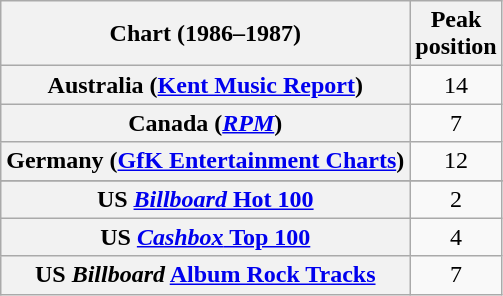<table class="wikitable sortable plainrowheaders" style="text-align:center;">
<tr>
<th>Chart (1986–1987)</th>
<th>Peak<br>position</th>
</tr>
<tr>
<th scope="row">Australia (<a href='#'>Kent Music Report</a>)</th>
<td>14</td>
</tr>
<tr>
<th scope="row">Canada (<em><a href='#'>RPM</a></em>)</th>
<td>7</td>
</tr>
<tr>
<th scope="row">Germany (<a href='#'>GfK Entertainment Charts</a>)</th>
<td>12</td>
</tr>
<tr>
</tr>
<tr>
</tr>
<tr>
</tr>
<tr>
<th scope="row">US <a href='#'><em>Billboard</em> Hot 100</a></th>
<td>2</td>
</tr>
<tr>
<th scope="row">US <a href='#'><em>Cashbox</em> Top 100</a></th>
<td>4</td>
</tr>
<tr>
<th scope="row">US <em>Billboard</em> <a href='#'>Album Rock Tracks</a></th>
<td>7</td>
</tr>
</table>
